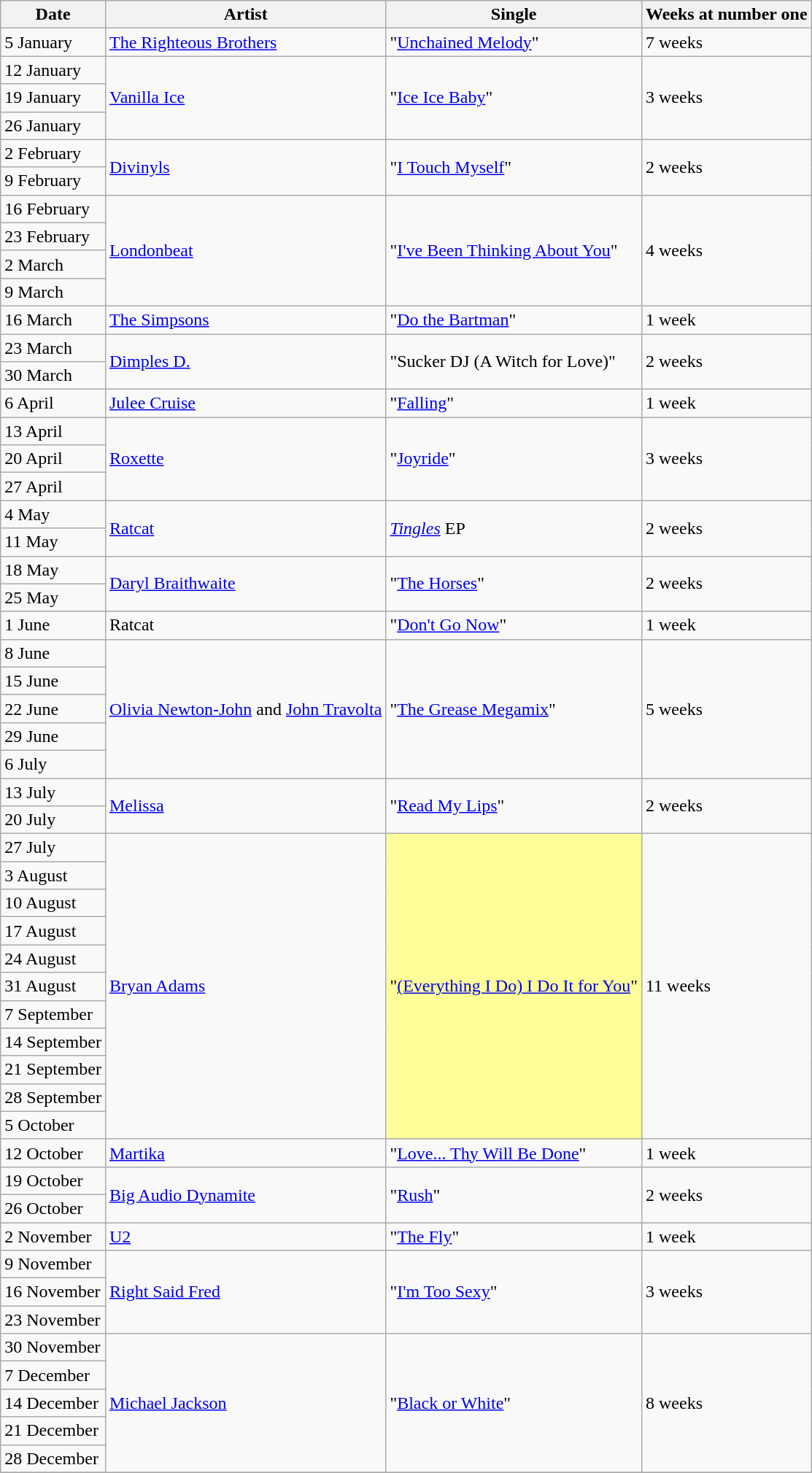<table class="wikitable">
<tr>
<th>Date</th>
<th>Artist</th>
<th>Single</th>
<th>Weeks at number one</th>
</tr>
<tr>
<td>5 January</td>
<td><a href='#'>The Righteous Brothers</a></td>
<td>"<a href='#'>Unchained Melody</a>"</td>
<td>7 weeks</td>
</tr>
<tr>
<td>12 January</td>
<td rowspan="3"><a href='#'>Vanilla Ice</a></td>
<td rowspan="3">"<a href='#'>Ice Ice Baby</a>"</td>
<td rowspan="3">3 weeks</td>
</tr>
<tr>
<td>19 January</td>
</tr>
<tr>
<td>26 January</td>
</tr>
<tr>
<td>2 February</td>
<td rowspan="2"><a href='#'>Divinyls</a></td>
<td rowspan="2">"<a href='#'>I Touch Myself</a>"</td>
<td rowspan="2">2 weeks</td>
</tr>
<tr>
<td>9 February</td>
</tr>
<tr>
<td>16 February</td>
<td rowspan="4"><a href='#'>Londonbeat</a></td>
<td rowspan="4">"<a href='#'>I've Been Thinking About You</a>"</td>
<td rowspan="4">4 weeks</td>
</tr>
<tr>
<td>23 February</td>
</tr>
<tr>
<td>2 March</td>
</tr>
<tr>
<td>9 March</td>
</tr>
<tr>
<td>16 March</td>
<td><a href='#'>The Simpsons</a></td>
<td>"<a href='#'>Do the Bartman</a>"</td>
<td>1 week</td>
</tr>
<tr>
<td>23 March</td>
<td rowspan="2"><a href='#'>Dimples D.</a></td>
<td rowspan="2">"Sucker DJ (A Witch for Love)"</td>
<td rowspan="2">2 weeks</td>
</tr>
<tr>
<td>30 March</td>
</tr>
<tr>
<td>6 April</td>
<td><a href='#'>Julee Cruise</a></td>
<td>"<a href='#'>Falling</a>"</td>
<td>1 week</td>
</tr>
<tr>
<td>13 April</td>
<td rowspan="3"><a href='#'>Roxette</a></td>
<td rowspan="3">"<a href='#'>Joyride</a>"</td>
<td rowspan="3">3 weeks</td>
</tr>
<tr>
<td>20 April</td>
</tr>
<tr>
<td>27 April</td>
</tr>
<tr>
<td>4 May</td>
<td rowspan="2"><a href='#'>Ratcat</a></td>
<td rowspan="2"><em><a href='#'>Tingles</a></em> EP</td>
<td rowspan="2">2 weeks</td>
</tr>
<tr>
<td>11 May</td>
</tr>
<tr>
<td>18 May</td>
<td rowspan="2"><a href='#'>Daryl Braithwaite</a></td>
<td rowspan="2">"<a href='#'>The Horses</a>"</td>
<td rowspan="2">2 weeks</td>
</tr>
<tr>
<td>25 May</td>
</tr>
<tr>
<td>1 June</td>
<td>Ratcat</td>
<td>"<a href='#'>Don't Go Now</a>"</td>
<td>1 week</td>
</tr>
<tr>
<td>8 June</td>
<td rowspan="5"><a href='#'>Olivia Newton-John</a> and <a href='#'>John Travolta</a></td>
<td rowspan="5">"<a href='#'>The Grease Megamix</a>"</td>
<td rowspan="5">5 weeks</td>
</tr>
<tr>
<td>15 June</td>
</tr>
<tr>
<td>22 June</td>
</tr>
<tr>
<td>29 June</td>
</tr>
<tr>
<td>6 July</td>
</tr>
<tr>
<td>13 July</td>
<td rowspan="2"><a href='#'>Melissa</a></td>
<td rowspan="2">"<a href='#'>Read My Lips</a>"</td>
<td rowspan="2">2 weeks</td>
</tr>
<tr>
<td>20 July</td>
</tr>
<tr>
<td>27 July</td>
<td rowspan="11"><a href='#'>Bryan Adams</a></td>
<td bgcolor=#FFFF99 align="left" rowspan="11">"<a href='#'>(Everything I Do) I Do It for You</a>"</td>
<td rowspan="11">11 weeks</td>
</tr>
<tr>
<td>3 August</td>
</tr>
<tr>
<td>10 August</td>
</tr>
<tr>
<td>17 August</td>
</tr>
<tr>
<td>24 August</td>
</tr>
<tr>
<td>31 August</td>
</tr>
<tr>
<td>7 September</td>
</tr>
<tr>
<td>14 September</td>
</tr>
<tr>
<td>21 September</td>
</tr>
<tr>
<td>28 September</td>
</tr>
<tr>
<td>5 October</td>
</tr>
<tr>
<td>12 October</td>
<td><a href='#'>Martika</a></td>
<td>"<a href='#'>Love... Thy Will Be Done</a>"</td>
<td>1 week</td>
</tr>
<tr>
<td>19 October</td>
<td rowspan="2"><a href='#'>Big Audio Dynamite</a></td>
<td rowspan="2">"<a href='#'>Rush</a>"</td>
<td rowspan="2">2 weeks</td>
</tr>
<tr>
<td>26 October</td>
</tr>
<tr>
<td>2 November</td>
<td><a href='#'>U2</a></td>
<td>"<a href='#'>The Fly</a>"</td>
<td>1 week</td>
</tr>
<tr>
<td>9 November</td>
<td rowspan="3"><a href='#'>Right Said Fred</a></td>
<td rowspan="3">"<a href='#'>I'm Too Sexy</a>"</td>
<td rowspan="3">3 weeks</td>
</tr>
<tr>
<td>16 November</td>
</tr>
<tr>
<td>23 November</td>
</tr>
<tr>
<td>30 November</td>
<td rowspan="5"><a href='#'>Michael Jackson</a></td>
<td rowspan="5">"<a href='#'>Black or White</a>"</td>
<td rowspan="5">8 weeks</td>
</tr>
<tr>
<td>7 December</td>
</tr>
<tr>
<td>14 December</td>
</tr>
<tr>
<td>21 December</td>
</tr>
<tr>
<td>28 December</td>
</tr>
<tr>
</tr>
</table>
